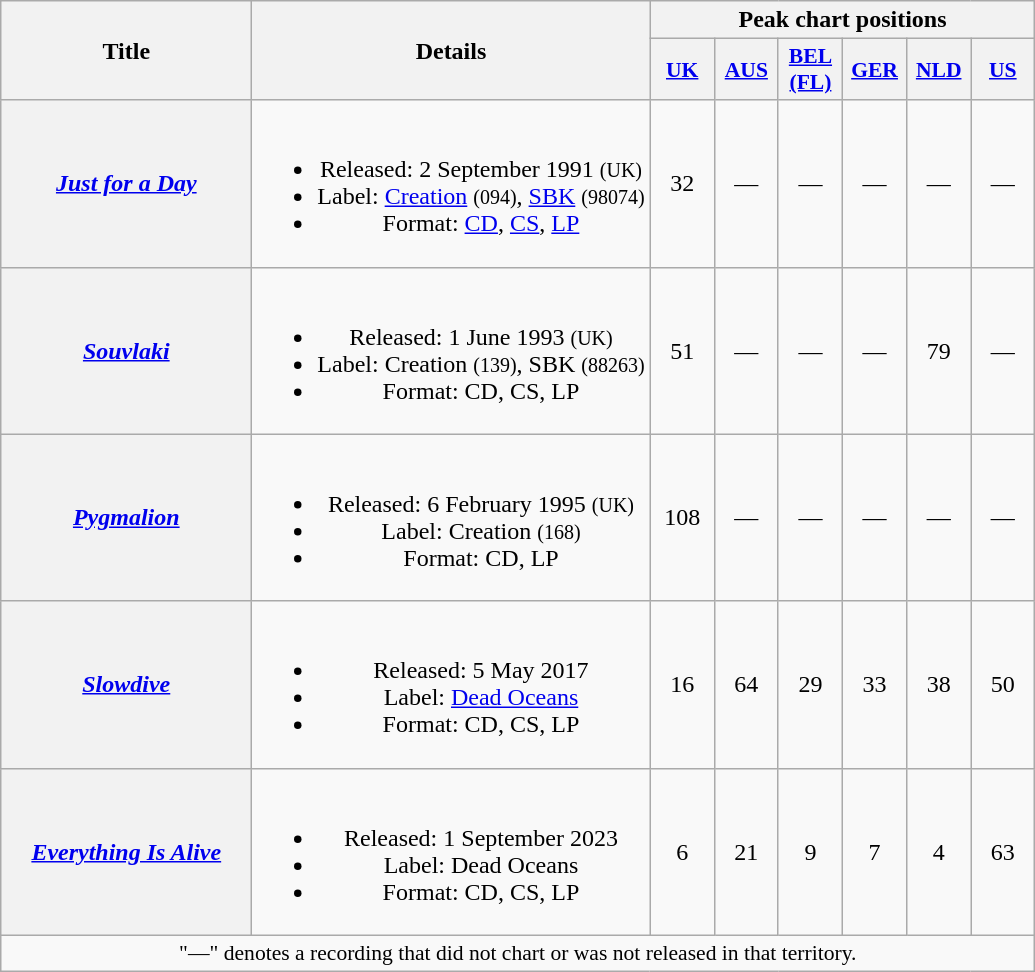<table class="wikitable plainrowheaders" style="text-align:center">
<tr>
<th scope="col" rowspan="2" style="width:10em">Title</th>
<th scope="col" rowspan="2">Details</th>
<th scope="col" colspan="6">Peak chart positions</th>
</tr>
<tr>
<th scope="col" style="width:2.5em;font-size:90%;"><a href='#'>UK</a><br></th>
<th scope="col" style="width:2.5em;font-size:90%;"><a href='#'>AUS</a><br></th>
<th scope="col" style="width:2.5em;font-size:90%;"><a href='#'>BEL<br>(FL)</a><br></th>
<th scope="col" style="width:2.5em;font-size:90%;"><a href='#'>GER</a><br></th>
<th scope="col" style="width:2.5em;font-size:90%;"><a href='#'>NLD</a><br></th>
<th scope="col" style="width:2.5em;font-size:90%;"><a href='#'>US</a><br></th>
</tr>
<tr>
<th scope="row"><em><a href='#'>Just for a Day</a></em></th>
<td><br><ul><li>Released: 2 September 1991 <small>(UK)</small></li><li>Label: <a href='#'>Creation</a> <small>(094)</small>, <a href='#'>SBK</a> <small>(98074)</small></li><li>Format: <a href='#'>CD</a>, <a href='#'>CS</a>, <a href='#'>LP</a></li></ul></td>
<td>32</td>
<td>—</td>
<td>—</td>
<td>—</td>
<td>—</td>
<td>—</td>
</tr>
<tr>
<th scope="row"><em><a href='#'>Souvlaki</a></em></th>
<td><br><ul><li>Released: 1 June 1993 <small>(UK)</small></li><li>Label: Creation <small>(139)</small>, SBK <small>(88263)</small></li><li>Format: CD, CS, LP</li></ul></td>
<td>51</td>
<td>—</td>
<td>—</td>
<td>—</td>
<td>79</td>
<td>—</td>
</tr>
<tr>
<th scope="row"><em><a href='#'>Pygmalion</a></em></th>
<td><br><ul><li>Released: 6 February 1995 <small>(UK)</small></li><li>Label: Creation <small>(168)</small></li><li>Format: CD, LP</li></ul></td>
<td>108</td>
<td>—</td>
<td>—</td>
<td>—</td>
<td>—</td>
<td>—</td>
</tr>
<tr>
<th scope="row"><em><a href='#'>Slowdive</a></em></th>
<td><br><ul><li>Released: 5 May 2017</li><li>Label: <a href='#'>Dead Oceans</a></li><li>Format: CD, CS, LP</li></ul></td>
<td>16</td>
<td>64</td>
<td>29</td>
<td>33</td>
<td>38</td>
<td>50</td>
</tr>
<tr>
<th scope="row"><em><a href='#'>Everything Is Alive</a></em></th>
<td><br><ul><li>Released: 1 September 2023</li><li>Label: Dead Oceans</li><li>Format: CD, CS, LP</li></ul></td>
<td>6</td>
<td>21</td>
<td>9</td>
<td>7</td>
<td>4</td>
<td>63</td>
</tr>
<tr>
<td colspan="8" style="font-size:90%">"—" denotes a recording that did not chart or was not released in that territory.</td>
</tr>
</table>
